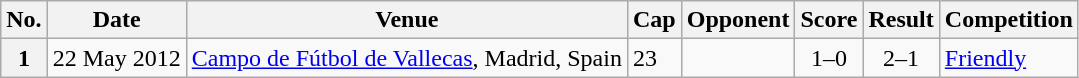<table class="wikitable sortable plainrowheaders">
<tr>
<th scope=col>No.</th>
<th scope=col data-sort-type=date>Date</th>
<th scope=col>Venue</th>
<th scope=col>Cap</th>
<th scope=col>Opponent</th>
<th scope=col>Score</th>
<th scope=col>Result</th>
<th scope=col>Competition</th>
</tr>
<tr>
<th scope=row>1</th>
<td>22 May 2012</td>
<td><a href='#'>Campo de Fútbol de Vallecas</a>, Madrid, Spain</td>
<td>23</td>
<td></td>
<td align=center>1–0</td>
<td align=center>2–1</td>
<td><a href='#'>Friendly</a></td>
</tr>
</table>
